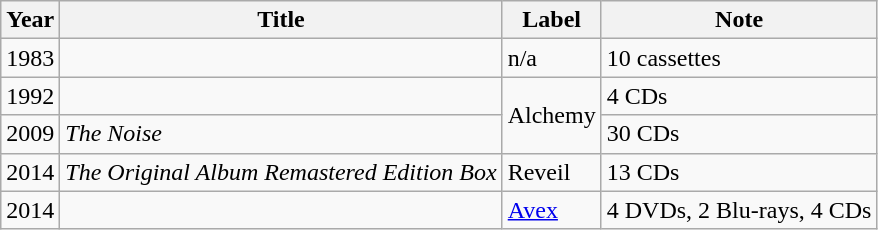<table class="wikitable">
<tr>
<th>Year</th>
<th>Title</th>
<th>Label</th>
<th>Note</th>
</tr>
<tr>
<td>1983</td>
<td></td>
<td>n/a</td>
<td>10 cassettes</td>
</tr>
<tr>
<td>1992</td>
<td></td>
<td rowspan=2>Alchemy</td>
<td>4 CDs</td>
</tr>
<tr>
<td>2009</td>
<td><em>The Noise</em></td>
<td>30 CDs</td>
</tr>
<tr>
<td>2014</td>
<td><em>The Original Album Remastered Edition Box</em></td>
<td>Reveil</td>
<td>13 CDs</td>
</tr>
<tr>
<td>2014</td>
<td></td>
<td><a href='#'>Avex</a></td>
<td>4 DVDs, 2 Blu-rays, 4 CDs</td>
</tr>
</table>
